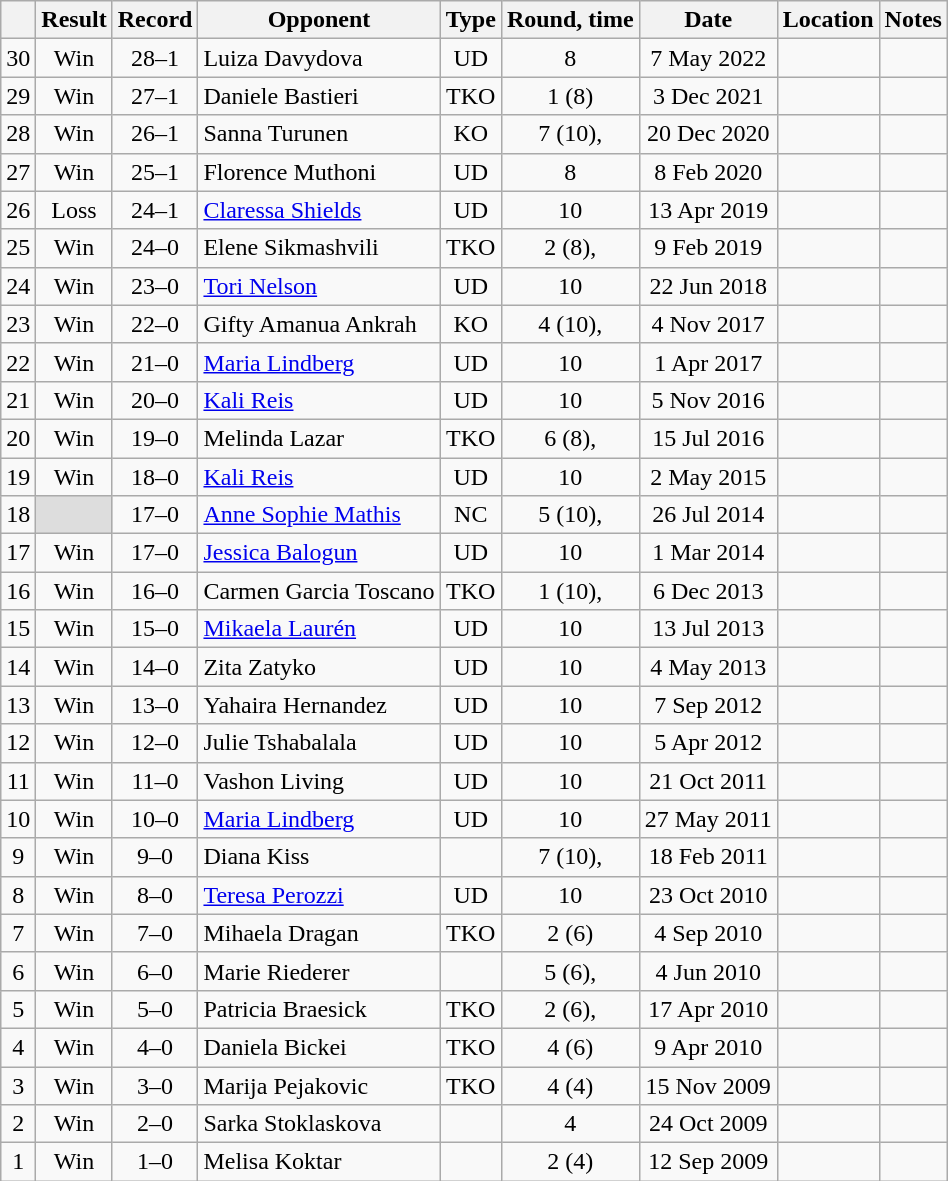<table class="wikitable" style="text-align:center">
<tr>
<th></th>
<th>Result</th>
<th>Record</th>
<th>Opponent</th>
<th>Type</th>
<th>Round, time</th>
<th>Date</th>
<th>Location</th>
<th>Notes</th>
</tr>
<tr>
<td>30</td>
<td>Win</td>
<td>28–1 </td>
<td style="text-align:left;">	Luiza Davydova</td>
<td>UD</td>
<td>8</td>
<td>7 May 2022</td>
<td style="text-align:left;"></td>
<td style="text-align:left;"></td>
</tr>
<tr>
<td>29</td>
<td>Win</td>
<td>27–1 </td>
<td style="text-align:left;">	Daniele Bastieri</td>
<td>TKO</td>
<td>1 (8)</td>
<td>3 Dec 2021</td>
<td style="text-align:left;"></td>
<td style="text-align:left;"></td>
</tr>
<tr>
<td>28</td>
<td>Win</td>
<td>26–1 </td>
<td style="text-align:left;"> Sanna Turunen</td>
<td>KO</td>
<td>7 (10), </td>
<td>20 Dec 2020</td>
<td style="text-align:left;"></td>
<td style="text-align:left;"></td>
</tr>
<tr>
<td>27</td>
<td>Win</td>
<td>25–1 </td>
<td style="text-align:left;"> Florence Muthoni</td>
<td>UD</td>
<td>8</td>
<td>8 Feb 2020</td>
<td style="text-align:left;"></td>
<td></td>
</tr>
<tr>
<td>26</td>
<td>Loss</td>
<td>24–1 </td>
<td style="text-align:left;"> <a href='#'>Claressa Shields</a></td>
<td>UD</td>
<td>10</td>
<td>13 Apr 2019</td>
<td style="text-align:left;"> </td>
<td style="text-align:left;"></td>
</tr>
<tr>
<td>25</td>
<td>Win</td>
<td>24–0 </td>
<td style="text-align:left;"> Elene Sikmashvili</td>
<td>TKO</td>
<td>2 (8), </td>
<td>9 Feb 2019</td>
<td style="text-align:left;"> </td>
<td></td>
</tr>
<tr>
<td>24</td>
<td>Win</td>
<td>23–0 </td>
<td style="text-align:left;"> <a href='#'>Tori Nelson</a></td>
<td>UD</td>
<td>10</td>
<td>22 Jun 2018</td>
<td style="text-align:left;"> </td>
<td style="text-align:left;"></td>
</tr>
<tr>
<td>23</td>
<td>Win</td>
<td>22–0 </td>
<td style="text-align:left;"> Gifty Amanua Ankrah</td>
<td>KO</td>
<td>4 (10), </td>
<td>4 Nov 2017</td>
<td style="text-align:left;"> </td>
<td style="text-align:left;"></td>
</tr>
<tr>
<td>22</td>
<td>Win</td>
<td>21–0 </td>
<td style="text-align:left;"> <a href='#'>Maria Lindberg</a></td>
<td>UD</td>
<td>10</td>
<td>1 Apr 2017</td>
<td style="text-align:left;"> </td>
<td style="text-align:left;"></td>
</tr>
<tr>
<td>21</td>
<td>Win</td>
<td>20–0 </td>
<td style="text-align:left;"> <a href='#'>Kali Reis</a></td>
<td>UD</td>
<td>10</td>
<td>5 Nov 2016</td>
<td style="text-align:left;"> </td>
<td style="text-align:left;"></td>
</tr>
<tr>
<td>20</td>
<td>Win</td>
<td>19–0 </td>
<td style="text-align:left;"> Melinda Lazar</td>
<td>TKO</td>
<td>6 (8), </td>
<td>15 Jul 2016</td>
<td style="text-align:left;"> </td>
<td></td>
</tr>
<tr>
<td>19</td>
<td>Win</td>
<td>18–0 </td>
<td style="text-align:left;"> <a href='#'>Kali Reis</a></td>
<td>UD</td>
<td>10</td>
<td>2 May 2015</td>
<td style="text-align:left;"> </td>
<td style="text-align:left;"></td>
</tr>
<tr>
<td>18</td>
<td style="background:#DDD"></td>
<td>17–0 </td>
<td style="text-align:left;"> <a href='#'>Anne Sophie Mathis</a></td>
<td>NC</td>
<td>5 (10), </td>
<td>26 Jul 2014</td>
<td style="text-align:left;"> </td>
<td style="text-align:left;"></td>
</tr>
<tr>
<td>17</td>
<td>Win</td>
<td>17–0</td>
<td style="text-align:left;"> <a href='#'>Jessica Balogun</a></td>
<td>UD</td>
<td>10</td>
<td>1 Mar 2014</td>
<td style="text-align:left;"> </td>
<td style="text-align:left;"></td>
</tr>
<tr>
<td>16</td>
<td>Win</td>
<td>16–0</td>
<td style="text-align:left;"> Carmen Garcia Toscano</td>
<td>TKO</td>
<td>1 (10), </td>
<td>6 Dec 2013</td>
<td style="text-align:left;"> </td>
<td style="text-align:left;"></td>
</tr>
<tr>
<td>15</td>
<td>Win</td>
<td>15–0</td>
<td style="text-align:left;"> <a href='#'>Mikaela Laurén</a></td>
<td>UD</td>
<td>10</td>
<td>13 Jul 2013</td>
<td style="text-align:left;"> </td>
<td style="text-align:left;"></td>
</tr>
<tr>
<td>14</td>
<td>Win</td>
<td>14–0</td>
<td style="text-align:left;"> Zita Zatyko</td>
<td>UD</td>
<td>10</td>
<td>4 May 2013</td>
<td style="text-align:left;"> </td>
<td style="text-align:left;"></td>
</tr>
<tr>
<td>13</td>
<td>Win</td>
<td>13–0</td>
<td style="text-align:left;"> Yahaira Hernandez</td>
<td>UD</td>
<td>10</td>
<td>7 Sep 2012</td>
<td style="text-align:left;"> </td>
<td style="text-align:left;"></td>
</tr>
<tr>
<td>12</td>
<td>Win</td>
<td>12–0</td>
<td style="text-align:left;"> Julie Tshabalala</td>
<td>UD</td>
<td>10</td>
<td>5 Apr 2012</td>
<td style="text-align:left;"> </td>
<td style="text-align:left;"></td>
</tr>
<tr>
<td>11</td>
<td>Win</td>
<td>11–0</td>
<td style="text-align:left;"> Vashon Living</td>
<td>UD</td>
<td>10</td>
<td>21 Oct 2011</td>
<td style="text-align:left;"> </td>
<td style="text-align:left;"></td>
</tr>
<tr>
<td>10</td>
<td>Win</td>
<td>10–0</td>
<td style="text-align:left;"> <a href='#'>Maria Lindberg</a></td>
<td>UD</td>
<td>10</td>
<td>27 May 2011</td>
<td style="text-align:left;"> </td>
<td style="text-align:left;"></td>
</tr>
<tr>
<td>9</td>
<td>Win</td>
<td>9–0</td>
<td style="text-align:left;"> Diana Kiss</td>
<td></td>
<td>7 (10), </td>
<td>18 Feb 2011</td>
<td style="text-align:left;"> </td>
<td style="text-align:left;"></td>
</tr>
<tr>
<td>8</td>
<td>Win</td>
<td>8–0</td>
<td style="text-align:left;"> <a href='#'>Teresa Perozzi</a></td>
<td>UD</td>
<td>10</td>
<td>23 Oct 2010</td>
<td style="text-align:left;"> </td>
<td style="text-align:left;"></td>
</tr>
<tr>
<td>7</td>
<td>Win</td>
<td>7–0</td>
<td style="text-align:left;"> Mihaela Dragan</td>
<td>TKO</td>
<td>2 (6)</td>
<td>4 Sep 2010</td>
<td style="text-align:left;"> </td>
<td></td>
</tr>
<tr>
<td>6</td>
<td>Win</td>
<td>6–0</td>
<td style="text-align:left;"> Marie Riederer</td>
<td></td>
<td>5 (6), </td>
<td>4 Jun 2010</td>
<td style="text-align:left;"> </td>
<td></td>
</tr>
<tr>
<td>5</td>
<td>Win</td>
<td>5–0</td>
<td style="text-align:left;"> Patricia Braesick</td>
<td>TKO</td>
<td>2 (6), </td>
<td>17 Apr 2010</td>
<td style="text-align:left;"> </td>
<td></td>
</tr>
<tr>
<td>4</td>
<td>Win</td>
<td>4–0</td>
<td style="text-align:left;"> Daniela Bickei</td>
<td>TKO</td>
<td>4 (6)</td>
<td>9 Apr 2010</td>
<td style="text-align:left;"> </td>
<td></td>
</tr>
<tr>
<td>3</td>
<td>Win</td>
<td>3–0</td>
<td style="text-align:left;"> Marija Pejakovic</td>
<td>TKO</td>
<td>4 (4)</td>
<td>15 Nov 2009</td>
<td style="text-align:left;"> </td>
<td></td>
</tr>
<tr>
<td>2</td>
<td>Win</td>
<td>2–0</td>
<td style="text-align:left;"> Sarka Stoklaskova</td>
<td></td>
<td>4</td>
<td>24 Oct 2009</td>
<td style="text-align:left;"> </td>
<td></td>
</tr>
<tr>
<td>1</td>
<td>Win</td>
<td>1–0</td>
<td style="text-align:left;"> Melisa Koktar</td>
<td></td>
<td>2 (4)</td>
<td>12 Sep 2009</td>
<td style="text-align:left;"> </td>
<td></td>
</tr>
</table>
